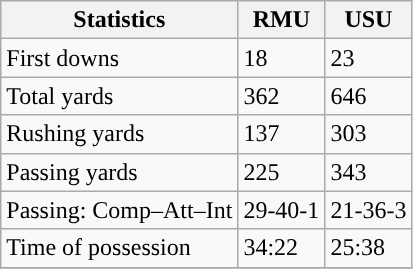<table class="wikitable" style="float: left;">
<tr>
<th>Statistics</th>
<th>RMU</th>
<th>USU</th>
</tr>
<tr>
<td>First downs</td>
<td>18</td>
<td>23</td>
</tr>
<tr>
<td>Total yards</td>
<td>362</td>
<td>646</td>
</tr>
<tr>
<td>Rushing yards</td>
<td>137</td>
<td>303</td>
</tr>
<tr>
<td>Passing yards</td>
<td>225</td>
<td>343</td>
</tr>
<tr>
<td>Passing: Comp–Att–Int</td>
<td>29-40-1</td>
<td>21-36-3</td>
</tr>
<tr>
<td>Time of possession</td>
<td>34:22</td>
<td>25:38</td>
</tr>
<tr>
</tr>
</table>
